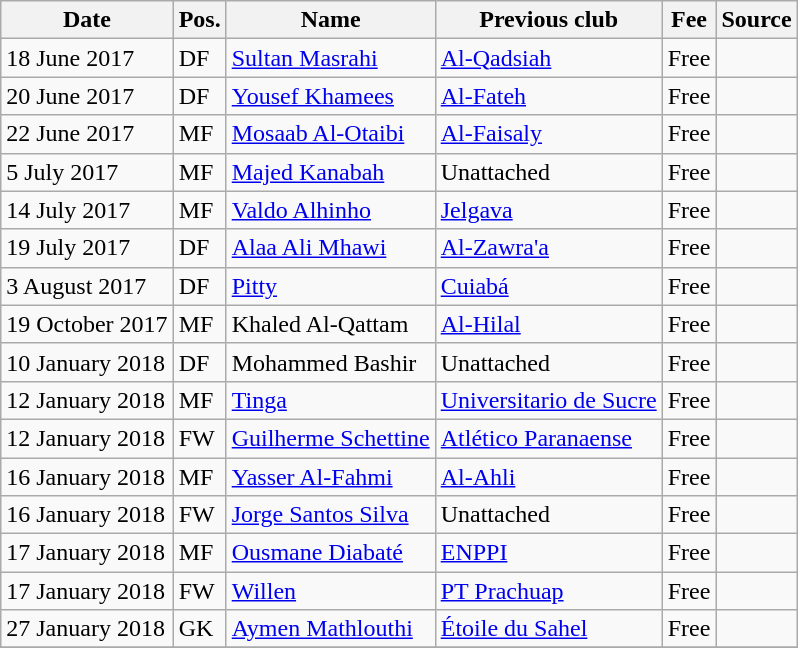<table class="wikitable" style="text-align:left">
<tr>
<th>Date</th>
<th>Pos.</th>
<th>Name</th>
<th>Previous club</th>
<th>Fee</th>
<th>Source</th>
</tr>
<tr>
<td>18 June 2017</td>
<td>DF</td>
<td> <a href='#'>Sultan Masrahi</a></td>
<td> <a href='#'>Al-Qadsiah</a></td>
<td>Free</td>
<td></td>
</tr>
<tr>
<td>20 June 2017</td>
<td>DF</td>
<td> <a href='#'>Yousef Khamees</a></td>
<td> <a href='#'>Al-Fateh</a></td>
<td>Free</td>
<td></td>
</tr>
<tr>
<td>22 June 2017</td>
<td>MF</td>
<td> <a href='#'>Mosaab Al-Otaibi</a></td>
<td> <a href='#'>Al-Faisaly</a></td>
<td>Free</td>
<td></td>
</tr>
<tr>
<td>5 July 2017</td>
<td>MF</td>
<td> <a href='#'>Majed Kanabah</a></td>
<td>Unattached</td>
<td>Free</td>
<td></td>
</tr>
<tr>
<td>14 July 2017</td>
<td>MF</td>
<td> <a href='#'>Valdo Alhinho</a></td>
<td> <a href='#'>Jelgava</a></td>
<td>Free</td>
<td></td>
</tr>
<tr>
<td>19 July 2017</td>
<td>DF</td>
<td> <a href='#'>Alaa Ali Mhawi</a></td>
<td> <a href='#'>Al-Zawra'a</a></td>
<td>Free</td>
<td></td>
</tr>
<tr>
<td>3 August 2017</td>
<td>DF</td>
<td> <a href='#'>Pitty</a></td>
<td> <a href='#'>Cuiabá</a></td>
<td>Free</td>
<td></td>
</tr>
<tr>
<td>19 October 2017</td>
<td>MF</td>
<td> Khaled Al-Qattam</td>
<td> <a href='#'>Al-Hilal</a></td>
<td>Free</td>
<td></td>
</tr>
<tr>
<td>10 January 2018</td>
<td>DF</td>
<td> Mohammed Bashir</td>
<td>Unattached</td>
<td>Free</td>
<td></td>
</tr>
<tr>
<td>12 January 2018</td>
<td>MF</td>
<td> <a href='#'>Tinga</a></td>
<td> <a href='#'>Universitario de Sucre</a></td>
<td>Free</td>
<td></td>
</tr>
<tr>
<td>12 January 2018</td>
<td>FW</td>
<td> <a href='#'>Guilherme Schettine</a></td>
<td> <a href='#'>Atlético Paranaense</a></td>
<td>Free</td>
<td></td>
</tr>
<tr>
<td>16 January 2018</td>
<td>MF</td>
<td> <a href='#'>Yasser Al-Fahmi</a></td>
<td> <a href='#'>Al-Ahli</a></td>
<td>Free</td>
<td></td>
</tr>
<tr>
<td>16 January 2018</td>
<td>FW</td>
<td> <a href='#'>Jorge Santos Silva</a></td>
<td>Unattached</td>
<td>Free</td>
<td></td>
</tr>
<tr>
<td>17 January 2018</td>
<td>MF</td>
<td> <a href='#'>Ousmane Diabaté</a></td>
<td> <a href='#'>ENPPI</a></td>
<td>Free</td>
<td></td>
</tr>
<tr>
<td>17 January 2018</td>
<td>FW</td>
<td> <a href='#'>Willen</a></td>
<td> <a href='#'>PT Prachuap</a></td>
<td>Free</td>
<td></td>
</tr>
<tr>
<td>27 January 2018</td>
<td>GK</td>
<td> <a href='#'>Aymen Mathlouthi</a></td>
<td> <a href='#'>Étoile du Sahel</a></td>
<td>Free</td>
<td></td>
</tr>
<tr>
</tr>
</table>
